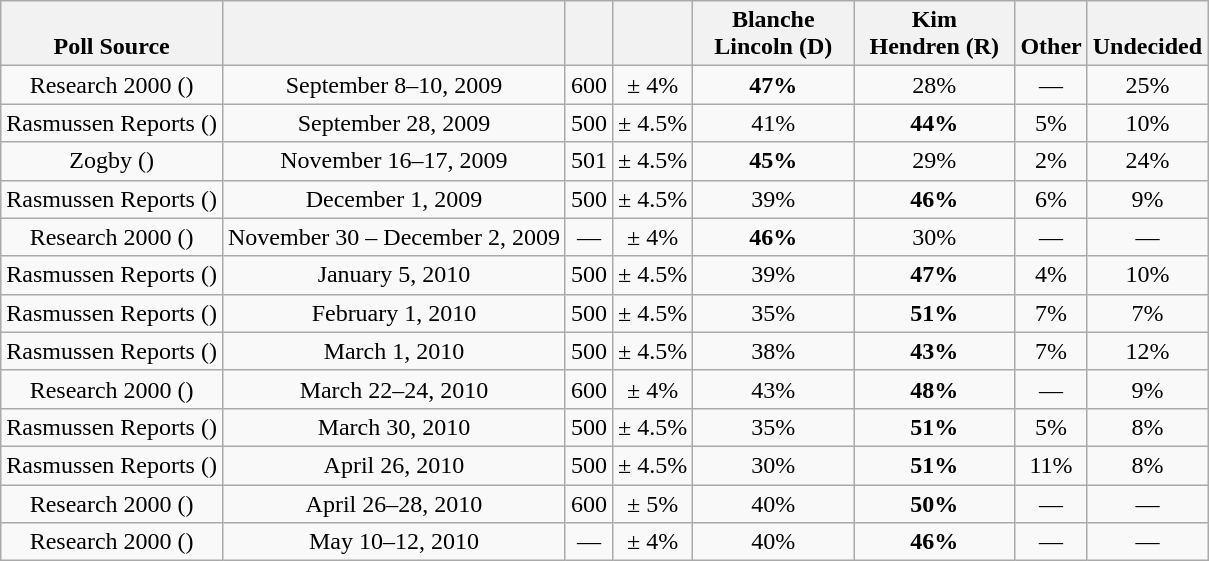<table class="wikitable" style="text-align:center">
<tr valign=bottom>
<th>Poll Source</th>
<th></th>
<th></th>
<th></th>
<th style="width:100px;">Blanche<br>Lincoln (D)</th>
<th style="width:100px;">Kim<br>Hendren (R)</th>
<th>Other</th>
<th>Undecided</th>
</tr>
<tr>
<td>Research 2000 ()</td>
<td>September 8–10, 2009</td>
<td>600</td>
<td>± 4%</td>
<td><strong>47%</strong></td>
<td>28%</td>
<td>—</td>
<td>25%</td>
</tr>
<tr>
<td>Rasmussen Reports ()</td>
<td>September 28, 2009</td>
<td>500</td>
<td>± 4.5%</td>
<td>41%</td>
<td><strong>44%</strong></td>
<td>5%</td>
<td>10%</td>
</tr>
<tr>
<td>Zogby ()</td>
<td>November 16–17, 2009</td>
<td>501</td>
<td>± 4.5%</td>
<td><strong>45%</strong></td>
<td>29%</td>
<td>2%</td>
<td>24%</td>
</tr>
<tr>
<td>Rasmussen Reports ()</td>
<td>December 1, 2009</td>
<td>500</td>
<td>± 4.5%</td>
<td>39%</td>
<td><strong>46%</strong></td>
<td>6%</td>
<td>9%</td>
</tr>
<tr>
<td>Research 2000 ()</td>
<td>November 30 – December 2, 2009</td>
<td>—</td>
<td>± 4%</td>
<td><strong>46%</strong></td>
<td>30%</td>
<td>—</td>
<td>—</td>
</tr>
<tr>
<td>Rasmussen Reports ()</td>
<td>January 5, 2010</td>
<td>500</td>
<td>± 4.5%</td>
<td>39%</td>
<td><strong>47%</strong></td>
<td>4%</td>
<td>10%</td>
</tr>
<tr>
<td>Rasmussen Reports ()</td>
<td>February 1, 2010</td>
<td>500</td>
<td>± 4.5%</td>
<td>35%</td>
<td><strong>51%</strong></td>
<td>7%</td>
<td>7%</td>
</tr>
<tr>
<td>Rasmussen Reports ()</td>
<td>March 1, 2010</td>
<td>500</td>
<td>± 4.5%</td>
<td>38%</td>
<td><strong>43%</strong></td>
<td>7%</td>
<td>12%</td>
</tr>
<tr>
<td>Research 2000 ()</td>
<td>March 22–24, 2010</td>
<td>600</td>
<td>± 4%</td>
<td>43%</td>
<td><strong>48%</strong></td>
<td>—</td>
<td>9%</td>
</tr>
<tr>
<td>Rasmussen Reports ()</td>
<td>March 30, 2010</td>
<td>500</td>
<td>± 4.5%</td>
<td>35%</td>
<td><strong>51%</strong></td>
<td>5%</td>
<td>8%</td>
</tr>
<tr>
<td>Rasmussen Reports ()</td>
<td>April 26, 2010</td>
<td>500</td>
<td>± 4.5%</td>
<td>30%</td>
<td><strong>51%</strong></td>
<td>11%</td>
<td>8%</td>
</tr>
<tr>
<td>Research 2000 ()</td>
<td>April 26–28, 2010</td>
<td>600</td>
<td>± 5%</td>
<td>40%</td>
<td><strong>50%</strong></td>
<td>—</td>
<td>—</td>
</tr>
<tr>
<td>Research 2000 ()</td>
<td>May 10–12, 2010</td>
<td>—</td>
<td>± 4%</td>
<td>40%</td>
<td><strong>46%</strong></td>
<td>—</td>
<td>—</td>
</tr>
</table>
